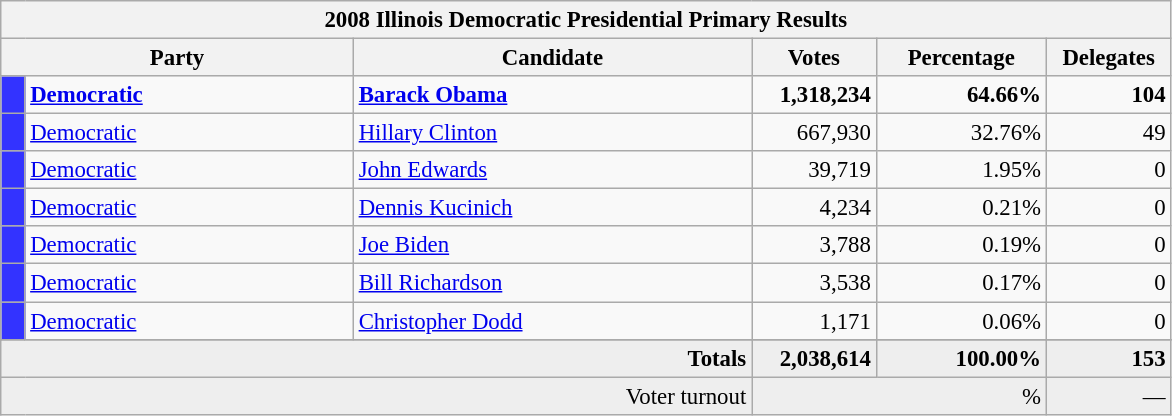<table class="wikitable" style="font-size:95%;">
<tr>
<th colspan="7">2008 Illinois Democratic Presidential Primary Results</th>
</tr>
<tr>
<th colspan="2" style="width: 15em">Party</th>
<th style="width: 17em">Candidate</th>
<th style="width: 5em">Votes</th>
<th style="width: 7em">Percentage</th>
<th style="width: 5em">Delegates</th>
</tr>
<tr>
<th style="background-color:#3333FF; width: 3px"></th>
<td style="width: 130px"><strong><a href='#'>Democratic</a></strong></td>
<td><strong><a href='#'>Barack Obama</a></strong></td>
<td align="right"><strong>1,318,234</strong></td>
<td align="right"><strong>64.66%</strong></td>
<td align="right"><strong>104</strong></td>
</tr>
<tr>
<th style="background-color:#3333FF; width: 3px"></th>
<td style="width: 130px"><a href='#'>Democratic</a></td>
<td><a href='#'>Hillary Clinton</a></td>
<td align="right">667,930</td>
<td align="right">32.76%</td>
<td align="right">49</td>
</tr>
<tr>
<th style="background-color:#3333FF; width: 3px"></th>
<td style="width: 130px"><a href='#'>Democratic</a></td>
<td><a href='#'>John Edwards</a></td>
<td align="right">39,719</td>
<td align="right">1.95%</td>
<td align="right">0</td>
</tr>
<tr>
<th style="background-color:#3333FF; width: 3px"></th>
<td style="width: 130px"><a href='#'>Democratic</a></td>
<td><a href='#'>Dennis Kucinich</a></td>
<td align="right">4,234</td>
<td align="right">0.21%</td>
<td align="right">0</td>
</tr>
<tr>
<th style="background-color:#3333FF; width: 3px"></th>
<td style="width: 130px"><a href='#'>Democratic</a></td>
<td><a href='#'>Joe Biden</a></td>
<td align="right">3,788</td>
<td align="right">0.19%</td>
<td align="right">0</td>
</tr>
<tr>
<th style="background-color:#3333FF; width: 3px"></th>
<td style="width: 130px"><a href='#'>Democratic</a></td>
<td><a href='#'>Bill Richardson</a></td>
<td align="right">3,538</td>
<td align="right">0.17%</td>
<td align="right">0</td>
</tr>
<tr>
<th style="background-color:#3333FF; width: 3px"></th>
<td style="width: 130px"><a href='#'>Democratic</a></td>
<td><a href='#'>Christopher Dodd</a></td>
<td align="right">1,171</td>
<td align="right">0.06%</td>
<td align="right">0</td>
</tr>
<tr>
</tr>
<tr bgcolor="#EEEEEE">
<td colspan="3" align="right"><strong>Totals</strong></td>
<td align="right"><strong>2,038,614</strong></td>
<td align="right"><strong>100.00%</strong></td>
<td align="right"><strong>153</strong></td>
</tr>
<tr bgcolor="#EEEEEE">
<td colspan="3" align="right">Voter turnout</td>
<td colspan="2" align="right">%</td>
<td align="right">—</td>
</tr>
</table>
